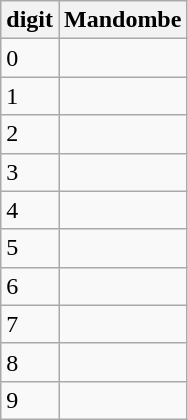<table class="wikitable">
<tr>
<th>digit</th>
<th>Mandombe</th>
</tr>
<tr>
<td>0</td>
<td align="center"></td>
</tr>
<tr>
<td>1</td>
<td align="center"></td>
</tr>
<tr>
<td>2</td>
<td align="center"></td>
</tr>
<tr>
<td>3</td>
<td align="center"></td>
</tr>
<tr>
<td>4</td>
<td align="center"></td>
</tr>
<tr>
<td>5</td>
<td align="center"></td>
</tr>
<tr>
<td>6</td>
<td align="center"></td>
</tr>
<tr>
<td>7</td>
<td align="center"></td>
</tr>
<tr>
<td>8</td>
<td align="center"></td>
</tr>
<tr>
<td>9</td>
<td align="center"></td>
</tr>
</table>
